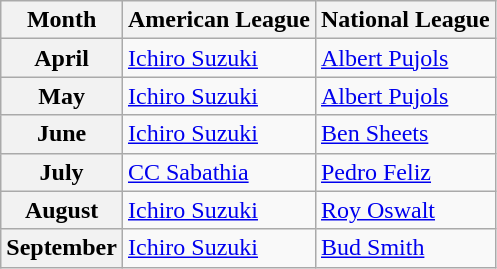<table class="wikitable">
<tr>
<th>Month</th>
<th>American League</th>
<th>National League</th>
</tr>
<tr>
<th>April</th>
<td><a href='#'>Ichiro Suzuki</a></td>
<td><a href='#'>Albert Pujols</a></td>
</tr>
<tr>
<th>May</th>
<td><a href='#'>Ichiro Suzuki</a></td>
<td><a href='#'>Albert Pujols</a></td>
</tr>
<tr>
<th>June</th>
<td><a href='#'>Ichiro Suzuki</a></td>
<td><a href='#'>Ben Sheets</a></td>
</tr>
<tr>
<th>July</th>
<td><a href='#'>CC Sabathia</a></td>
<td><a href='#'>Pedro Feliz</a></td>
</tr>
<tr>
<th>August</th>
<td><a href='#'>Ichiro Suzuki</a></td>
<td><a href='#'>Roy Oswalt</a></td>
</tr>
<tr>
<th>September</th>
<td><a href='#'>Ichiro Suzuki</a></td>
<td><a href='#'>Bud Smith</a></td>
</tr>
</table>
